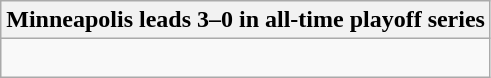<table class="wikitable collapsible collapsed">
<tr>
<th>Minneapolis leads 3–0 in all-time playoff series</th>
</tr>
<tr>
<td><br>

</td>
</tr>
</table>
